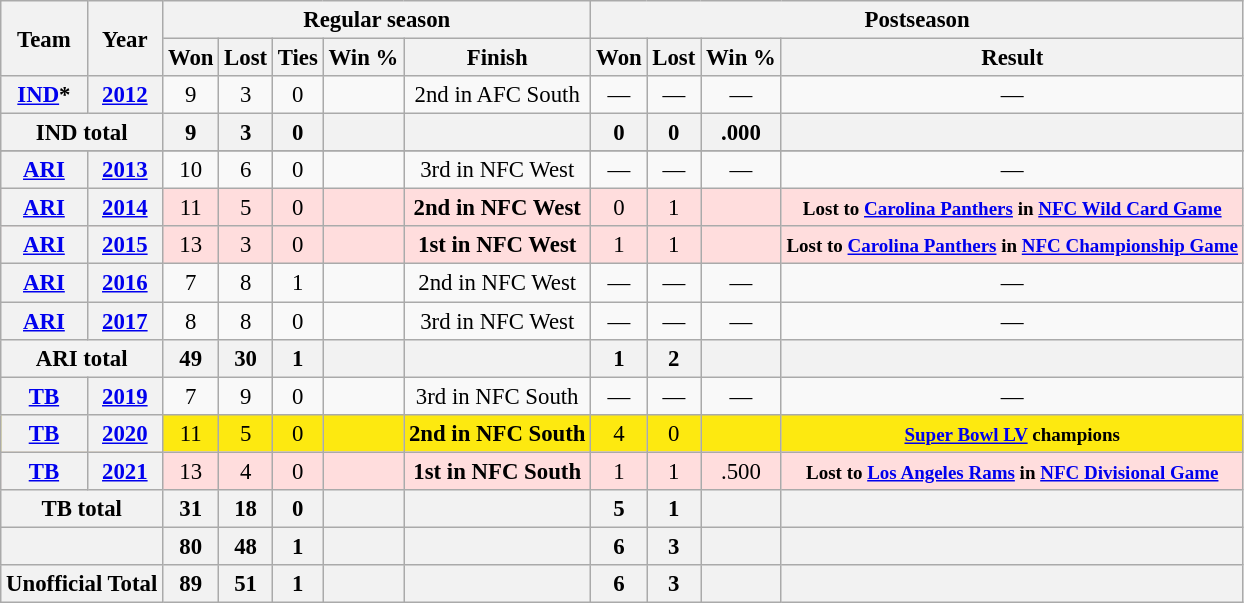<table class="wikitable" style="font-size: 95%; text-align:center;">
<tr>
<th rowspan="2">Team</th>
<th rowspan="2">Year</th>
<th colspan="5">Regular season</th>
<th colspan="4">Postseason</th>
</tr>
<tr>
<th>Won</th>
<th>Lost</th>
<th>Ties</th>
<th>Win %</th>
<th>Finish</th>
<th>Won</th>
<th>Lost</th>
<th>Win %</th>
<th>Result</th>
</tr>
<tr>
<th><a href='#'>IND</a>*</th>
<th><a href='#'>2012</a></th>
<td>9</td>
<td>3</td>
<td>0</td>
<td></td>
<td>2nd in AFC South</td>
<td>—</td>
<td>—</td>
<td>—</td>
<td>—</td>
</tr>
<tr>
<th colspan="2">IND total</th>
<th>9</th>
<th>3</th>
<th>0</th>
<th></th>
<th></th>
<th>0</th>
<th>0</th>
<th>.000</th>
<th></th>
</tr>
<tr ! style="background:#fdd;">
</tr>
<tr>
<th><a href='#'>ARI</a></th>
<th><a href='#'>2013</a></th>
<td>10</td>
<td>6</td>
<td>0</td>
<td></td>
<td>3rd in NFC West</td>
<td>—</td>
<td>—</td>
<td>—</td>
<td>—</td>
</tr>
<tr ! style="background:#fdd;">
<th><a href='#'>ARI</a></th>
<th><a href='#'>2014</a></th>
<td>11</td>
<td>5</td>
<td>0</td>
<td></td>
<td><strong>2nd in NFC West</strong></td>
<td>0</td>
<td>1</td>
<td></td>
<td><small><strong>Lost to <a href='#'>Carolina Panthers</a> in <a href='#'>NFC Wild Card Game</a></strong></small></td>
</tr>
<tr ! style="background:#fdd;">
<th><a href='#'>ARI</a></th>
<th><a href='#'>2015</a></th>
<td>13</td>
<td>3</td>
<td>0</td>
<td></td>
<td><strong>1st in NFC West</strong></td>
<td>1</td>
<td>1</td>
<td></td>
<td><small><strong>Lost to <a href='#'>Carolina Panthers</a> in <a href='#'>NFC Championship Game</a></strong></small></td>
</tr>
<tr>
<th><a href='#'>ARI</a></th>
<th><a href='#'>2016</a></th>
<td>7</td>
<td>8</td>
<td>1</td>
<td></td>
<td>2nd in NFC West</td>
<td>—</td>
<td>—</td>
<td>—</td>
<td>—</td>
</tr>
<tr>
<th><a href='#'>ARI</a></th>
<th><a href='#'>2017</a></th>
<td>8</td>
<td>8</td>
<td>0</td>
<td></td>
<td>3rd in NFC West</td>
<td>—</td>
<td>—</td>
<td>—</td>
<td>—</td>
</tr>
<tr>
<th colspan="2">ARI total</th>
<th>49</th>
<th>30</th>
<th>1</th>
<th></th>
<th></th>
<th>1</th>
<th>2</th>
<th></th>
<th></th>
</tr>
<tr>
<th><a href='#'>TB</a></th>
<th><a href='#'>2019</a></th>
<td>7</td>
<td>9</td>
<td>0</td>
<td></td>
<td>3rd in NFC South</td>
<td>—</td>
<td>—</td>
<td>—</td>
<td>—</td>
</tr>
<tr ! style="background:#FDE910;">
<th><a href='#'>TB</a></th>
<th><a href='#'>2020</a></th>
<td>11</td>
<td>5</td>
<td>0</td>
<td></td>
<td><strong>2nd in NFC South</strong></td>
<td>4</td>
<td>0</td>
<td></td>
<td><small><strong><a href='#'>Super Bowl LV</a> champions</strong></small></td>
</tr>
<tr ! style="background:#fdd;">
<th><a href='#'>TB</a></th>
<th><a href='#'>2021</a></th>
<td>13</td>
<td>4</td>
<td>0</td>
<td></td>
<td><strong>1st in NFC South</strong></td>
<td>1</td>
<td>1</td>
<td>.500</td>
<td><small><strong>Lost to <a href='#'>Los Angeles Rams</a> in <a href='#'>NFC Divisional Game</a></strong></small></td>
</tr>
<tr>
<th colspan="2">TB total</th>
<th>31</th>
<th>18</th>
<th>0</th>
<th></th>
<th></th>
<th>5</th>
<th>1</th>
<th></th>
<th></th>
</tr>
<tr>
<th colspan="2"></th>
<th>80</th>
<th>48</th>
<th>1</th>
<th></th>
<th></th>
<th>6</th>
<th>3</th>
<th></th>
<th></th>
</tr>
<tr>
<th colspan="2">Unofficial Total</th>
<th>89</th>
<th>51</th>
<th>1</th>
<th></th>
<th></th>
<th>6</th>
<th>3</th>
<th></th>
<th></th>
</tr>
</table>
